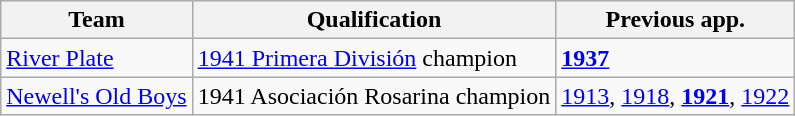<table class="wikitable">
<tr>
<th width=>Team</th>
<th width=>Qualification</th>
<th width=>Previous app.</th>
</tr>
<tr>
<td><a href='#'>River Plate</a></td>
<td><a href='#'>1941 Primera División</a> champion</td>
<td><strong><a href='#'>1937</a></strong></td>
</tr>
<tr>
<td><a href='#'>Newell's Old Boys</a></td>
<td>1941 Asociación Rosarina champion </td>
<td><a href='#'>1913</a>, <a href='#'>1918</a>, <strong><a href='#'>1921</a></strong>, <a href='#'>1922</a></td>
</tr>
</table>
